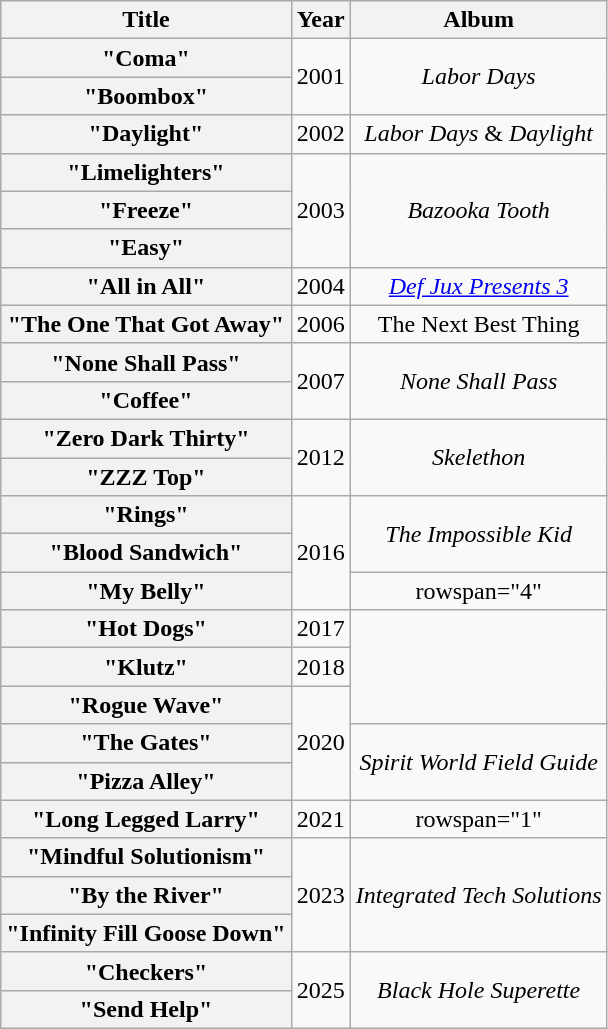<table class="wikitable plainrowheaders" style="text-align:center;">
<tr>
<th scope="col">Title</th>
<th scope="col">Year</th>
<th scope="col">Album</th>
</tr>
<tr>
<th scope="row">"Coma"</th>
<td rowspan="2">2001</td>
<td rowspan="2"><em>Labor Days</em></td>
</tr>
<tr>
<th scope="row">"Boombox"</th>
</tr>
<tr>
<th scope="row">"Daylight"</th>
<td>2002</td>
<td><em>Labor Days</em> & <em>Daylight</em></td>
</tr>
<tr>
<th scope="row">"Limelighters"</th>
<td rowspan="3">2003</td>
<td rowspan="3"><em>Bazooka Tooth</em></td>
</tr>
<tr>
<th scope="row">"Freeze"</th>
</tr>
<tr>
<th scope="row">"Easy"</th>
</tr>
<tr>
<th scope="row">"All in All"</th>
<td>2004</td>
<td><em><a href='#'>Def Jux Presents 3</a></em></td>
</tr>
<tr>
<th scope="row">"The One That Got Away"</th>
<td>2006</td>
<td>The Next Best Thing</td>
</tr>
<tr>
<th scope="row">"None Shall Pass"</th>
<td rowspan="2">2007</td>
<td rowspan="2"><em>None Shall Pass</em></td>
</tr>
<tr>
<th scope="row">"Coffee"</th>
</tr>
<tr>
<th scope="row">"Zero Dark Thirty"</th>
<td rowspan="2">2012</td>
<td rowspan="2"><em>Skelethon</em></td>
</tr>
<tr>
<th scope="row">"ZZZ Top"</th>
</tr>
<tr>
<th scope="row">"Rings"</th>
<td rowspan="3">2016</td>
<td rowspan="2"><em>The Impossible Kid</em></td>
</tr>
<tr>
<th scope="row">"Blood Sandwich"</th>
</tr>
<tr>
<th scope="row">"My Belly"</th>
<td>rowspan="4" </td>
</tr>
<tr>
<th scope="row">"Hot Dogs"</th>
<td>2017</td>
</tr>
<tr>
<th scope="row">"Klutz"</th>
<td>2018</td>
</tr>
<tr>
<th scope="row">"Rogue Wave"</th>
<td rowspan="3">2020</td>
</tr>
<tr>
<th scope="row">"The Gates"</th>
<td rowspan="2"><em>Spirit World Field Guide</em></td>
</tr>
<tr>
<th scope="row">"Pizza Alley"</th>
</tr>
<tr>
<th scope="row">"Long Legged Larry"</th>
<td rowspan="1">2021</td>
<td>rowspan="1" </td>
</tr>
<tr>
<th scope="row">"Mindful Solutionism"</th>
<td rowspan="3">2023</td>
<td rowspan="3"><em>Integrated Tech Solutions</em></td>
</tr>
<tr>
<th scope="row">"By the River"</th>
</tr>
<tr>
<th scope="row">"Infinity Fill Goose Down"</th>
</tr>
<tr>
<th scope="row">"Checkers"</th>
<td rowspan="2">2025</td>
<td rowspan="2"><em>Black Hole Superette</em></td>
</tr>
<tr>
<th scope="row">"Send Help"</th>
</tr>
</table>
